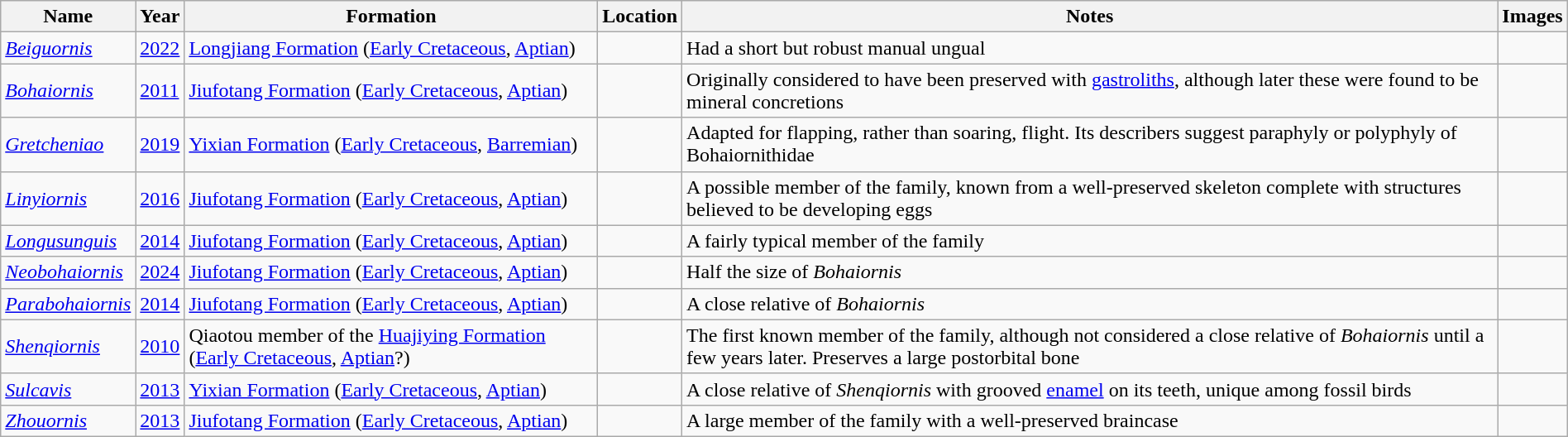<table class="wikitable sortable" align="center" width="100%">
<tr>
<th>Name</th>
<th>Year</th>
<th>Formation</th>
<th>Location</th>
<th>Notes</th>
<th>Images</th>
</tr>
<tr>
<td><em><a href='#'>Beiguornis</a></em></td>
<td><a href='#'>2022</a></td>
<td><a href='#'>Longjiang Formation</a> (<a href='#'>Early Cretaceous</a>, <a href='#'>Aptian</a>)</td>
<td></td>
<td>Had a short but robust manual ungual</td>
<td></td>
</tr>
<tr>
<td><em><a href='#'>Bohaiornis</a></em></td>
<td><a href='#'>2011</a></td>
<td><a href='#'>Jiufotang Formation</a> (<a href='#'>Early Cretaceous</a>, <a href='#'>Aptian</a>)</td>
<td></td>
<td>Originally considered to have been preserved with <a href='#'>gastroliths</a>, although later these were found to be mineral concretions</td>
<td></td>
</tr>
<tr>
<td><em><a href='#'>Gretcheniao</a></em></td>
<td><a href='#'>2019</a></td>
<td><a href='#'>Yixian Formation</a> (<a href='#'>Early Cretaceous</a>, <a href='#'>Barremian</a>)</td>
<td></td>
<td>Adapted for flapping, rather than soaring, flight. Its describers suggest paraphyly or polyphyly of Bohaiornithidae</td>
<td></td>
</tr>
<tr>
<td><em><a href='#'>Linyiornis</a></em></td>
<td><a href='#'>2016</a></td>
<td><a href='#'>Jiufotang Formation</a> (<a href='#'>Early Cretaceous</a>, <a href='#'>Aptian</a>)</td>
<td></td>
<td>A possible member of the family, known from a well-preserved skeleton complete with structures believed to be developing eggs</td>
<td></td>
</tr>
<tr>
<td><em><a href='#'>Longusunguis</a></em></td>
<td><a href='#'>2014</a></td>
<td><a href='#'>Jiufotang Formation</a> (<a href='#'>Early Cretaceous</a>, <a href='#'>Aptian</a>)</td>
<td></td>
<td>A fairly typical member of the family</td>
<td></td>
</tr>
<tr>
<td><em><a href='#'>Neobohaiornis</a></em></td>
<td><a href='#'>2024</a></td>
<td><a href='#'>Jiufotang Formation</a> (<a href='#'>Early Cretaceous</a>, <a href='#'>Aptian</a>)</td>
<td></td>
<td>Half the size of <em>Bohaiornis</em></td>
<td></td>
</tr>
<tr>
<td><em><a href='#'>Parabohaiornis</a></em></td>
<td><a href='#'>2014</a></td>
<td><a href='#'>Jiufotang Formation</a> (<a href='#'>Early Cretaceous</a>, <a href='#'>Aptian</a>)</td>
<td></td>
<td>A close relative of <em>Bohaiornis</em></td>
<td></td>
</tr>
<tr>
<td><em><a href='#'>Shenqiornis</a></em></td>
<td><a href='#'>2010</a></td>
<td>Qiaotou member of the <a href='#'>Huajiying Formation</a> (<a href='#'>Early Cretaceous</a>, <a href='#'>Aptian</a>?)</td>
<td></td>
<td>The first known member of the family, although not considered a close relative of <em>Bohaiornis</em> until a few years later. Preserves a large postorbital bone</td>
<td></td>
</tr>
<tr>
<td><em><a href='#'>Sulcavis</a></em></td>
<td><a href='#'>2013</a></td>
<td><a href='#'>Yixian Formation</a> (<a href='#'>Early Cretaceous</a>, <a href='#'>Aptian</a>)</td>
<td></td>
<td>A close relative of <em>Shenqiornis</em> with grooved <a href='#'>enamel</a> on its teeth, unique among fossil birds</td>
<td></td>
</tr>
<tr>
<td><em><a href='#'>Zhouornis</a></em></td>
<td><a href='#'>2013</a></td>
<td><a href='#'>Jiufotang Formation</a> (<a href='#'>Early Cretaceous</a>, <a href='#'>Aptian</a>)</td>
<td></td>
<td>A large member of the family with a well-preserved braincase</td>
<td></td>
</tr>
</table>
